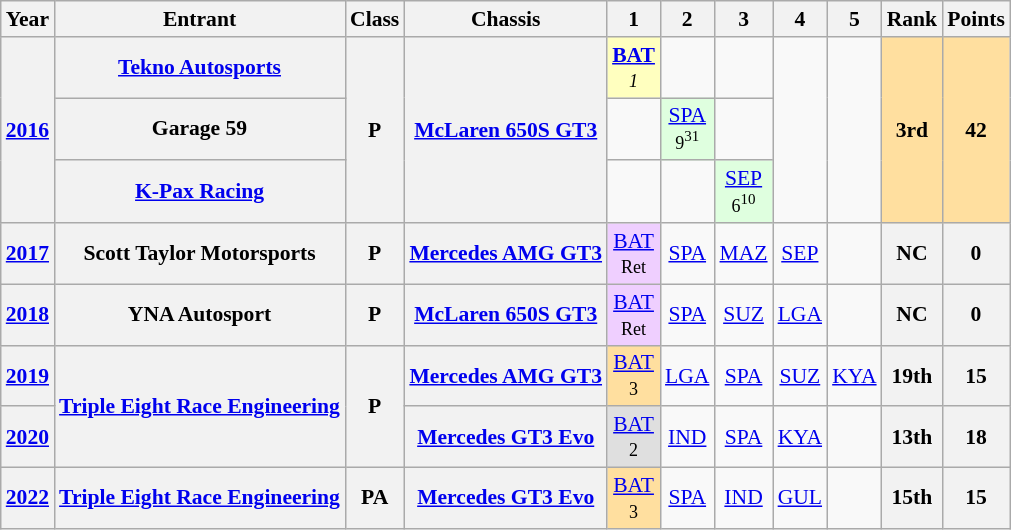<table class="wikitable" style="text-align:center; font-size:90%">
<tr>
<th>Year</th>
<th>Entrant</th>
<th>Class</th>
<th>Chassis</th>
<th>1</th>
<th>2</th>
<th>3</th>
<th>4</th>
<th>5</th>
<th>Rank</th>
<th>Points</th>
</tr>
<tr>
<th rowspan=3><a href='#'>2016</a></th>
<th><a href='#'>Tekno Autosports</a></th>
<th rowspan=3><span>P</span></th>
<th rowspan=3><a href='#'>McLaren 650S GT3</a></th>
<td style=background:#FFFFBF;"><strong><a href='#'>BAT</a></strong><br><small><em>1</em></small></td>
<td></td>
<td></td>
<td rowspan=3></td>
<td rowspan=3></td>
<th rowspan=3 style=background:#FFDF9F;">3rd</th>
<th rowspan=3 style=background:#FFDF9F;">42</th>
</tr>
<tr>
<th>Garage 59</th>
<td></td>
<td style=background:#DFFFDF;"><a href='#'>SPA</a><br><small>9<sup>31</sup></small></td>
<td></td>
</tr>
<tr>
<th><a href='#'>K-Pax Racing</a></th>
<td></td>
<td></td>
<td style=background:#DFFFDF;"><a href='#'>SEP</a><br><small>6<sup>10</sup></small></td>
</tr>
<tr>
<th><a href='#'>2017</a></th>
<th>Scott Taylor Motorsports</th>
<th><span>P</span></th>
<th><a href='#'>Mercedes AMG GT3</a></th>
<td style=background:#EFCFFF;"><a href='#'>BAT</a><br><small>Ret</small></td>
<td><a href='#'>SPA</a></td>
<td><a href='#'>MAZ</a></td>
<td><a href='#'>SEP</a></td>
<td></td>
<th>NC</th>
<th>0</th>
</tr>
<tr>
<th><a href='#'>2018</a></th>
<th>YNA Autosport</th>
<th><span>P</span></th>
<th><a href='#'>McLaren 650S GT3</a></th>
<td style=background:#EFCFFF;"><a href='#'>BAT</a><br><small>Ret</small></td>
<td><a href='#'>SPA</a></td>
<td><a href='#'>SUZ</a></td>
<td><a href='#'>LGA</a></td>
<td></td>
<th>NC</th>
<th>0</th>
</tr>
<tr>
<th><a href='#'>2019</a></th>
<th rowspan=2><a href='#'>Triple Eight Race Engineering</a></th>
<th rowspan=2><span>P</span></th>
<th><a href='#'>Mercedes AMG GT3</a></th>
<td style=background:#FFDF9F;"><a href='#'>BAT</a><br><small>3</small></td>
<td><a href='#'>LGA</a></td>
<td><a href='#'>SPA</a></td>
<td><a href='#'>SUZ</a></td>
<td><a href='#'>KYA</a></td>
<th>19th</th>
<th>15</th>
</tr>
<tr>
<th><a href='#'>2020</a></th>
<th><a href='#'>Mercedes GT3 Evo</a></th>
<td style=background:#DFDFDF;"><a href='#'>BAT</a><br><small>2</small></td>
<td><a href='#'>IND</a></td>
<td><a href='#'>SPA</a></td>
<td><a href='#'>KYA</a></td>
<td></td>
<th>13th</th>
<th>18</th>
</tr>
<tr>
<th><a href='#'>2022</a></th>
<th><a href='#'>Triple Eight Race Engineering</a></th>
<th><span>PA</span></th>
<th><a href='#'>Mercedes GT3 Evo</a></th>
<td style=background:#FFDF9F;"><a href='#'>BAT</a><br><small>3</small></td>
<td><a href='#'>SPA</a></td>
<td><a href='#'>IND</a></td>
<td><a href='#'>GUL</a></td>
<td></td>
<th>15th</th>
<th>15</th>
</tr>
</table>
